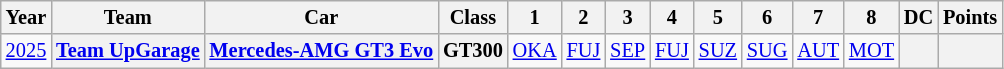<table class="wikitable" style="text-align:center; font-size:85%">
<tr>
<th>Year</th>
<th>Team</th>
<th>Car</th>
<th>Class</th>
<th>1</th>
<th>2</th>
<th>3</th>
<th>4</th>
<th>5</th>
<th>6</th>
<th>7</th>
<th>8</th>
<th>DC</th>
<th>Points</th>
</tr>
<tr>
<td><a href='#'>2025</a></td>
<th nowrap><a href='#'>Team UpGarage</a></th>
<th nowrap><a href='#'>Mercedes-AMG GT3 Evo</a></th>
<th>GT300</th>
<td style="background:#;"><a href='#'>OKA</a><br></td>
<td style="background:#;"><a href='#'>FUJ</a><br></td>
<td style="background:#;"><a href='#'>SEP</a><br></td>
<td style="background:#;"><a href='#'>FUJ</a><br></td>
<td style="background:#;"><a href='#'>SUZ</a><br></td>
<td style="background:#;"><a href='#'>SUG</a><br></td>
<td style="background:#;"><a href='#'>AUT</a><br></td>
<td style="background:#;"><a href='#'>MOT</a><br></td>
<th></th>
<th></th>
</tr>
</table>
